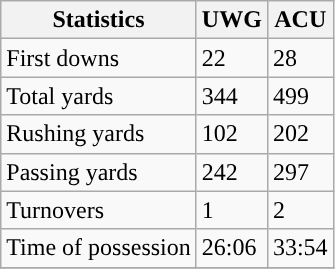<table class="wikitable" style="float: left;">
<tr>
<th>Statistics</th>
<th>UWG</th>
<th>ACU</th>
</tr>
<tr>
<td>First downs</td>
<td>22</td>
<td>28</td>
</tr>
<tr>
<td>Total yards</td>
<td>344</td>
<td>499</td>
</tr>
<tr>
<td>Rushing yards</td>
<td>102</td>
<td>202</td>
</tr>
<tr>
<td>Passing yards</td>
<td>242</td>
<td>297</td>
</tr>
<tr>
<td>Turnovers</td>
<td>1</td>
<td>2</td>
</tr>
<tr>
<td>Time of possession</td>
<td>26:06</td>
<td>33:54</td>
</tr>
<tr>
</tr>
</table>
